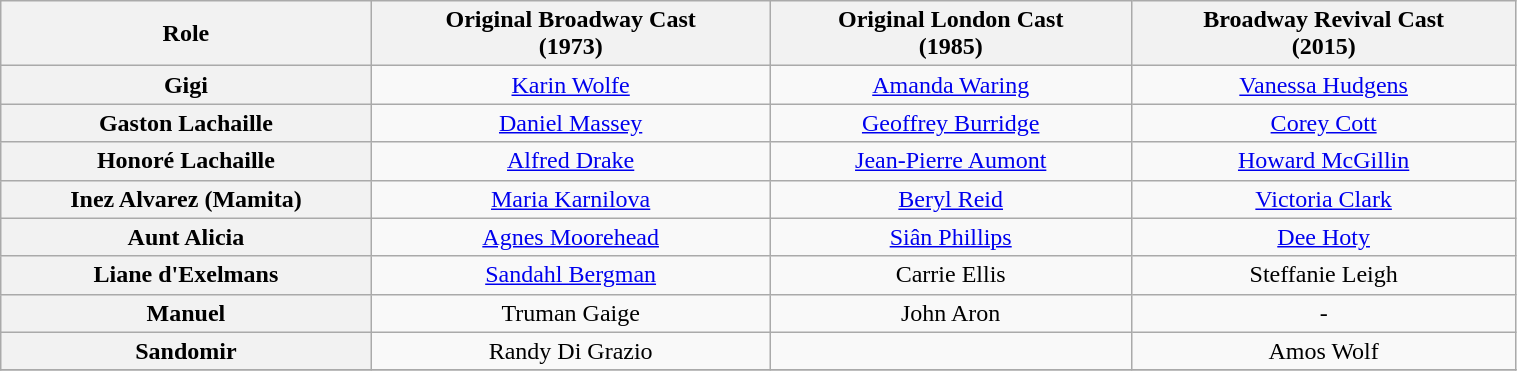<table class="wikitable" width="80%">
<tr>
<th>Role</th>
<th>Original Broadway Cast <br> (1973)</th>
<th>Original London Cast <br> (1985)</th>
<th>Broadway Revival Cast <br> (2015)</th>
</tr>
<tr>
<th scope="row">Gigi</th>
<td align="center"><a href='#'>Karin Wolfe</a></td>
<td align="center"><a href='#'>Amanda Waring</a></td>
<td align="center"><a href='#'>Vanessa Hudgens</a></td>
</tr>
<tr>
<th scope="row">Gaston Lachaille</th>
<td align="center"><a href='#'>Daniel Massey</a></td>
<td align="center"><a href='#'>Geoffrey Burridge</a></td>
<td align="center"><a href='#'>Corey Cott</a></td>
</tr>
<tr>
<th scope="row">Honoré Lachaille</th>
<td align="center"><a href='#'>Alfred Drake</a></td>
<td align="center"><a href='#'>Jean-Pierre Aumont</a></td>
<td align="center"><a href='#'>Howard McGillin</a></td>
</tr>
<tr>
<th scope="row">Inez Alvarez (Mamita)</th>
<td align="center"><a href='#'>Maria Karnilova</a></td>
<td align="center"><a href='#'>Beryl Reid</a></td>
<td align="center"><a href='#'>Victoria Clark</a></td>
</tr>
<tr>
<th scope="row">Aunt Alicia</th>
<td align="center"><a href='#'>Agnes Moorehead</a></td>
<td align="center"><a href='#'>Siân Phillips</a></td>
<td align="center"><a href='#'>Dee Hoty</a></td>
</tr>
<tr>
<th scope="row">Liane d'Exelmans</th>
<td align="center"><a href='#'>Sandahl Bergman</a></td>
<td align="center">Carrie Ellis</td>
<td align="center">Steffanie Leigh</td>
</tr>
<tr>
<th scope="row">Manuel</th>
<td align="center">Truman Gaige</td>
<td align="center">John Aron</td>
<td align="center">-</td>
</tr>
<tr>
<th scope="row">Sandomir</th>
<td align="center">Randy Di Grazio</td>
<td align="center"></td>
<td align="center">Amos Wolf</td>
</tr>
<tr>
</tr>
</table>
